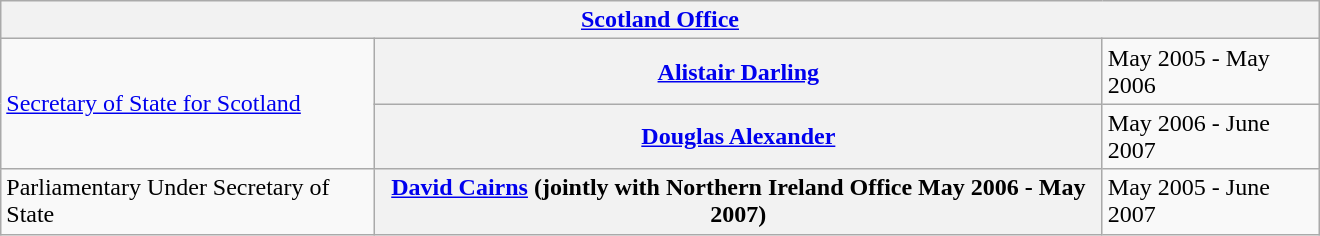<table class="wikitable plainrowheaders" width=100% style="max-width:55em;">
<tr>
<th colspan=4><a href='#'>Scotland Office</a></th>
</tr>
<tr>
<td rowspan="2"><a href='#'>Secretary of State for Scotland</a></td>
<th scope="row" style="font-weight:bold;"><a href='#'>Alistair Darling</a></th>
<td>May 2005 - May 2006</td>
</tr>
<tr>
<th scope="row" style="font-weight:bold;"><a href='#'>Douglas Alexander</a></th>
<td>May 2006 - June 2007</td>
</tr>
<tr>
<td>Parliamentary Under Secretary of State</td>
<th scope="row"><a href='#'>David Cairns</a> (jointly with Northern Ireland Office May 2006 - May 2007)</th>
<td>May 2005 - June 2007</td>
</tr>
</table>
